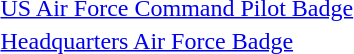<table>
<tr>
<td></td>
<td><a href='#'>US Air Force Command Pilot Badge</a></td>
</tr>
<tr>
<td></td>
<td><a href='#'>Headquarters Air Force Badge</a></td>
</tr>
</table>
